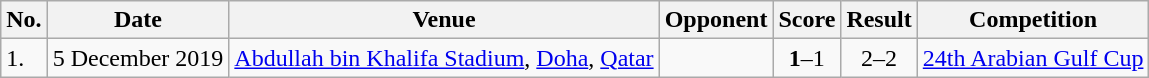<table class="wikitable">
<tr>
<th>No.</th>
<th>Date</th>
<th>Venue</th>
<th>Opponent</th>
<th>Score</th>
<th>Result</th>
<th>Competition</th>
</tr>
<tr>
<td>1.</td>
<td>5 December 2019</td>
<td><a href='#'>Abdullah bin Khalifa Stadium</a>, <a href='#'>Doha</a>, <a href='#'>Qatar</a></td>
<td></td>
<td align=center><strong>1</strong>–1</td>
<td align=center>2–2 </td>
<td><a href='#'>24th Arabian Gulf Cup</a></td>
</tr>
</table>
